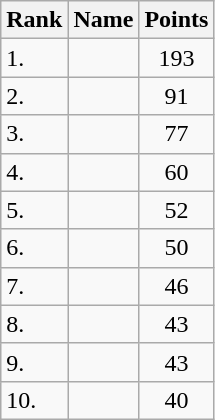<table class="wikitable sortable">
<tr>
<th>Rank</th>
<th>Name</th>
<th>Points</th>
</tr>
<tr>
<td>1.</td>
<td></td>
<td align=center>193</td>
</tr>
<tr>
<td>2.</td>
<td></td>
<td align=center>91</td>
</tr>
<tr>
<td>3.</td>
<td></td>
<td align=center>77</td>
</tr>
<tr>
<td>4.</td>
<td></td>
<td align=center>60</td>
</tr>
<tr>
<td>5.</td>
<td></td>
<td align=center>52</td>
</tr>
<tr>
<td>6.</td>
<td></td>
<td align=center>50</td>
</tr>
<tr>
<td>7.</td>
<td></td>
<td align=center>46</td>
</tr>
<tr>
<td>8.</td>
<td></td>
<td align=center>43</td>
</tr>
<tr>
<td>9.</td>
<td></td>
<td align=center>43</td>
</tr>
<tr>
<td>10.</td>
<td></td>
<td align=center>40</td>
</tr>
</table>
